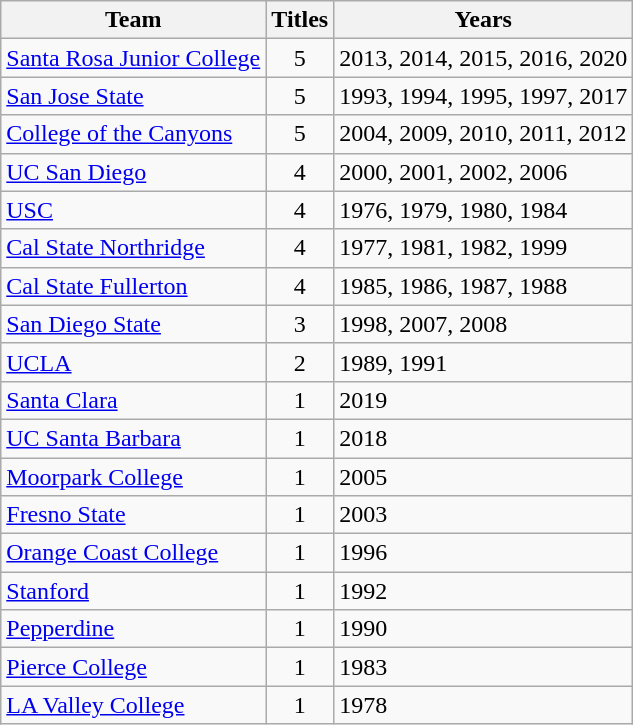<table class="wikitable sortable">
<tr>
<th>Team</th>
<th>Titles</th>
<th>Years</th>
</tr>
<tr>
<td><a href='#'>Santa Rosa Junior College</a></td>
<td align=center>5</td>
<td>2013, 2014, 2015, 2016, 2020</td>
</tr>
<tr>
<td><a href='#'>San Jose State</a></td>
<td align="center">5</td>
<td>1993, 1994, 1995, 1997, 2017</td>
</tr>
<tr>
<td><a href='#'>College of the Canyons</a></td>
<td align=center>5</td>
<td>2004, 2009, 2010, 2011, 2012</td>
</tr>
<tr>
<td><a href='#'>UC San Diego</a></td>
<td align=center>4</td>
<td>2000, 2001, 2002, 2006</td>
</tr>
<tr>
<td><a href='#'>USC</a></td>
<td align=center>4</td>
<td>1976, 1979, 1980, 1984</td>
</tr>
<tr>
<td><a href='#'>Cal State Northridge</a></td>
<td align=center>4</td>
<td>1977, 1981, 1982, 1999</td>
</tr>
<tr>
<td><a href='#'>Cal State Fullerton</a></td>
<td align=center>4</td>
<td>1985, 1986, 1987, 1988</td>
</tr>
<tr>
<td><a href='#'>San Diego State</a></td>
<td align=center>3</td>
<td>1998, 2007, 2008</td>
</tr>
<tr>
<td><a href='#'>UCLA</a></td>
<td align=center>2</td>
<td>1989, 1991</td>
</tr>
<tr>
<td><a href='#'>Santa Clara</a></td>
<td align=center>1</td>
<td>2019</td>
</tr>
<tr>
<td><a href='#'>UC Santa Barbara</a></td>
<td align=center>1</td>
<td>2018</td>
</tr>
<tr>
<td><a href='#'>Moorpark College</a></td>
<td align=center>1</td>
<td>2005</td>
</tr>
<tr>
<td><a href='#'>Fresno State</a></td>
<td align=center>1</td>
<td>2003</td>
</tr>
<tr>
<td><a href='#'>Orange Coast College</a></td>
<td align=center>1</td>
<td>1996</td>
</tr>
<tr>
<td><a href='#'>Stanford</a></td>
<td align=center>1</td>
<td>1992</td>
</tr>
<tr>
<td><a href='#'>Pepperdine</a></td>
<td align=center>1</td>
<td>1990</td>
</tr>
<tr>
<td><a href='#'>Pierce College</a></td>
<td align=center>1</td>
<td>1983</td>
</tr>
<tr>
<td><a href='#'>LA Valley College</a></td>
<td align=center>1</td>
<td>1978</td>
</tr>
</table>
